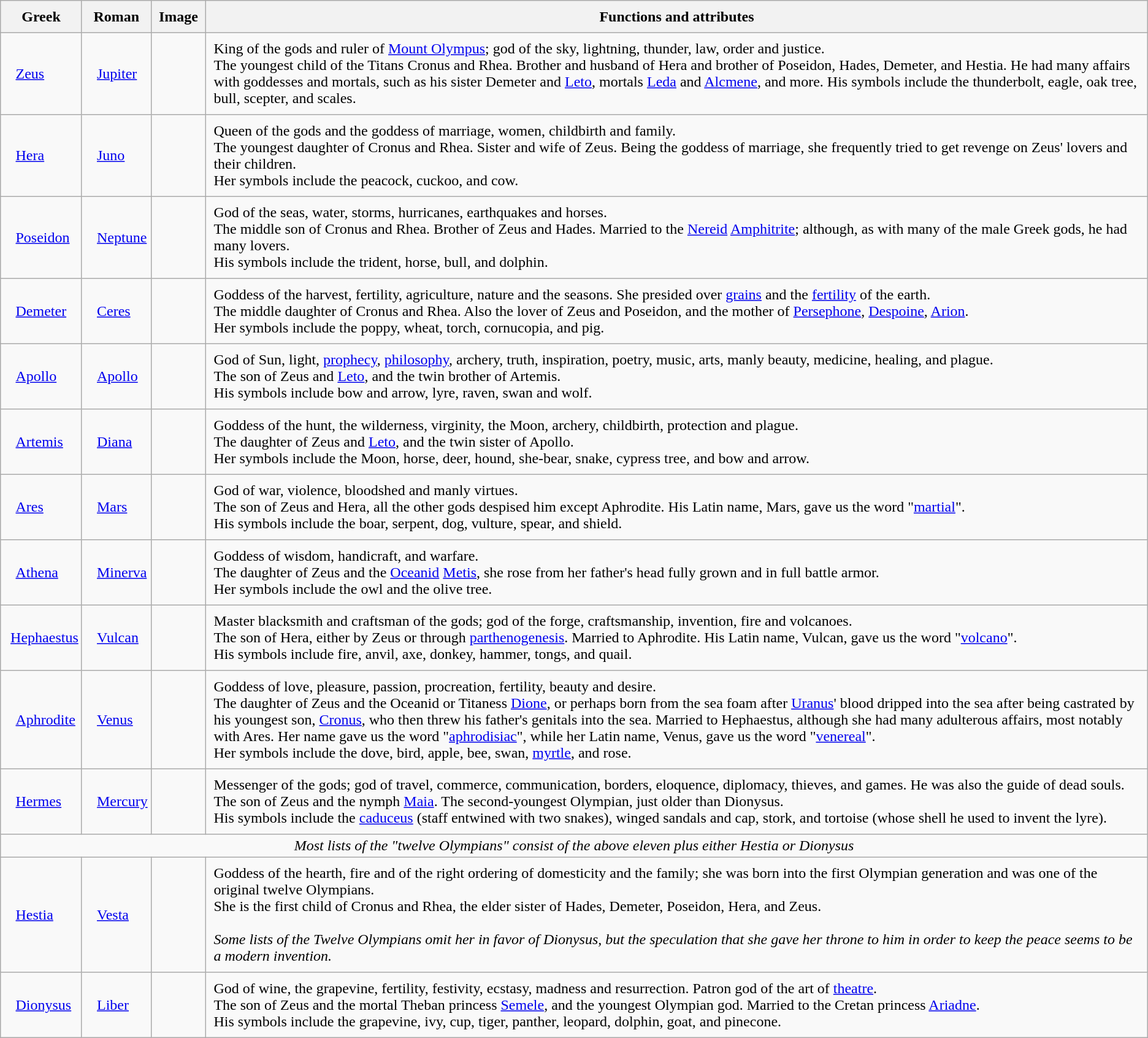<table class="wikitable">
<tr>
<th style="padding:0.5em 0.5em;white-space:nowrap;">Greek</th>
<th style="padding:0.5em 0.5em;white-space:nowrap;">Roman</th>
<th style="padding:0.5em 0.5em;white-space:nowrap;">Image</th>
<th style="padding:0.5em 0.5em;white-space:nowrap;">Functions and attributes</th>
</tr>
<tr>
<td style="padding-left:1em;"><a href='#'>Zeus</a></td>
<td style="padding-left:1em;"><a href='#'>Jupiter</a></td>
<td></td>
<td style="padding:0.5em;">King of the gods and ruler of <a href='#'>Mount Olympus</a>; god of the sky, lightning, thunder, law, order and justice.<br>The youngest child of the Titans Cronus and Rhea. Brother and husband of Hera and brother of Poseidon, Hades, Demeter, and Hestia. He had many affairs with goddesses and mortals, such as his sister Demeter and <a href='#'>Leto</a>, mortals <a href='#'>Leda</a> and <a href='#'>Alcmene</a>, and more. His symbols include the thunderbolt, eagle, oak tree, bull, scepter, and scales.</td>
</tr>
<tr>
<td style="padding-left:1em;"><a href='#'>Hera</a></td>
<td style="padding-left:1em;"><a href='#'>Juno</a></td>
<td></td>
<td style="padding:0.5em;">Queen of the gods and the goddess of marriage, women, childbirth and family.<br>The youngest daughter of Cronus and Rhea. Sister and wife of Zeus. Being the goddess of marriage, she frequently tried to get revenge on Zeus' lovers and their children.<br>Her symbols include the peacock, cuckoo, and cow.</td>
</tr>
<tr>
<td style="padding-left:1em;"><a href='#'>Poseidon</a></td>
<td style="padding-left:1em;"><a href='#'>Neptune</a></td>
<td></td>
<td style="padding:0.5em;">God of the seas, water, storms, hurricanes, earthquakes and horses.<br>The middle son of Cronus and Rhea. Brother of Zeus and Hades. Married to the <a href='#'>Nereid</a> <a href='#'>Amphitrite</a>; although, as with many of the male Greek gods, he had many lovers.<br>His symbols include the trident, horse, bull, and dolphin.</td>
</tr>
<tr>
<td style="padding-left:1em;"><a href='#'>Demeter</a></td>
<td style="padding-left:1em;"><a href='#'>Ceres</a></td>
<td></td>
<td style="padding:0.5em;">Goddess of the harvest, fertility, agriculture, nature and the seasons. She presided over <a href='#'>grains</a> and the <a href='#'>fertility</a> of the earth.<br>The middle daughter of Cronus and Rhea. Also the lover of Zeus and Poseidon, and the mother of <a href='#'>Persephone</a>, <a href='#'>Despoine</a>, <a href='#'>Arion</a>.<br>Her symbols include the poppy, wheat, torch, cornucopia, and pig.</td>
</tr>
<tr>
<td style="padding-left:1em;"><a href='#'>Apollo</a></td>
<td style="padding-left:1em;"><a href='#'>Apollo</a></td>
<td></td>
<td style="padding:0.5em;">God of Sun, light, <a href='#'>prophecy</a>, <a href='#'>philosophy</a>, archery, truth, inspiration, poetry, music, arts, manly beauty, medicine, healing, and plague.<br>The son of Zeus and <a href='#'>Leto</a>, and the twin brother of Artemis.<br>His symbols include bow and arrow, lyre, raven, swan and wolf.</td>
</tr>
<tr>
<td style="padding-left:1em;"><a href='#'>Artemis</a></td>
<td style="padding-left:1em;"><a href='#'>Diana</a></td>
<td></td>
<td style="padding:0.5em;">Goddess of the hunt, the wilderness, virginity, the Moon, archery, childbirth, protection and plague.<br>The daughter of Zeus and <a href='#'>Leto</a>, and the twin sister of Apollo.<br>Her symbols include the Moon, horse, deer, hound, she-bear, snake, cypress tree, and bow and arrow.</td>
</tr>
<tr>
<td style="padding-left:1em;"><a href='#'>Ares</a></td>
<td style="padding-left:1em;"><a href='#'>Mars</a></td>
<td></td>
<td style="padding:0.5em;">God of war, violence, bloodshed and manly virtues.<br>The son of Zeus and Hera, all the other gods despised him except Aphrodite. His Latin name, Mars, gave us the word "<a href='#'>martial</a>".<br>His symbols include the boar, serpent, dog, vulture, spear, and shield.</td>
</tr>
<tr>
<td style="padding-left:1em;"><a href='#'>Athena</a></td>
<td style="padding-left:1em;"><a href='#'>Minerva</a></td>
<td></td>
<td style="padding:0.5em;">Goddess of wisdom, handicraft, and warfare.<br>The daughter of Zeus and the <a href='#'>Oceanid</a> <a href='#'>Metis</a>, she rose from her father's head fully grown and in full battle armor.<br>Her symbols include the owl and the olive tree.</td>
</tr>
<tr>
<td style="padding-left:0.65em;"><a href='#'>Hephaestus</a></td>
<td style="padding-left:1em;"><a href='#'>Vulcan</a></td>
<td></td>
<td style="padding:0.5em;">Master blacksmith and craftsman of the gods; god of the forge, craftsmanship, invention, fire and volcanoes.<br>The son of Hera, either by Zeus or through <a href='#'>parthenogenesis</a>. Married to Aphrodite. His Latin name, Vulcan, gave us the word "<a href='#'>volcano</a>".<br>His symbols include fire, anvil, axe, donkey, hammer, tongs, and quail.</td>
</tr>
<tr>
<td style="padding-left:1em;"><a href='#'>Aphrodite</a></td>
<td style="padding-left:1em;"><a href='#'>Venus</a></td>
<td></td>
<td style="padding:0.5em;">Goddess of love, pleasure, passion, procreation, fertility, beauty and desire.<br>The daughter of Zeus and the Oceanid or Titaness <a href='#'>Dione</a>, or perhaps born from the sea foam after <a href='#'>Uranus</a>' blood dripped into the sea after being castrated by his youngest son, <a href='#'>Cronus</a>, who then threw his father's genitals into the sea. Married to Hephaestus, although she had many adulterous affairs, most notably with Ares. Her name gave us the word "<a href='#'>aphrodisiac</a>", while her Latin name, Venus, gave us the word "<a href='#'>venereal</a>".<br>Her symbols include the dove, bird, apple, bee, swan, <a href='#'>myrtle</a>, and rose.</td>
</tr>
<tr>
<td style="padding-left:1em;"><a href='#'>Hermes</a></td>
<td style="padding-left:1em;"><a href='#'>Mercury</a></td>
<td></td>
<td style="padding:0.5em;">Messenger of the gods; god of travel, commerce, communication, borders, eloquence, diplomacy, thieves, and games. He was also the guide of dead souls.<br>The son of Zeus and the nymph <a href='#'>Maia</a>. The second-youngest Olympian, just older than Dionysus.<br>His symbols include the <a href='#'>caduceus</a> (staff entwined with two snakes), winged sandals and cap, stork, and tortoise (whose shell he used to invent the lyre).</td>
</tr>
<tr>
<td colspan=4 align=center><em>Most lists of the "twelve Olympians" consist of the above eleven plus either Hestia or Dionysus</em></td>
</tr>
<tr>
<td style="padding-left:1em;"><a href='#'>Hestia</a></td>
<td style="padding-left:1em;"><a href='#'>Vesta</a></td>
<td></td>
<td style="padding:0.5em;">Goddess of the hearth, fire and of the right ordering of domesticity and the family; she was born into the first Olympian generation and was one of the original twelve Olympians.<br>She is the first child of Cronus and Rhea, the elder sister of Hades, Demeter, Poseidon, Hera, and Zeus.<br><br><em>Some lists of the Twelve Olympians omit her in favor of Dionysus, but the speculation that she gave her throne to him in order to keep the peace seems to be a modern invention.</em></td>
</tr>
<tr>
<td style="padding-left:1em;"><a href='#'>Dionysus</a></td>
<td style="padding-left:1em;"><a href='#'>Liber</a></td>
<td></td>
<td style="padding:0.5em;">God of wine, the grapevine, fertility, festivity, ecstasy, madness and resurrection. Patron god of the art of <a href='#'>theatre</a>.<br>The son of Zeus and the mortal Theban princess <a href='#'>Semele</a>, and the youngest Olympian god. Married to the Cretan princess <a href='#'>Ariadne</a>.<br>His symbols include the grapevine, ivy, cup, tiger, panther, leopard, dolphin, goat, and pinecone.</td>
</tr>
</table>
